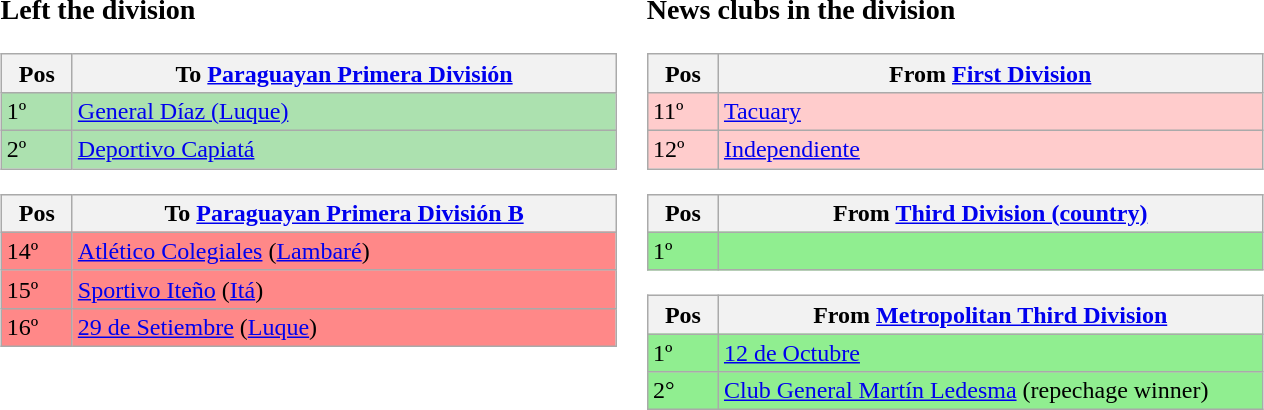<table>
<tr style="vertical-align: top;">
<td><br><h3>Left the division</h3><table class="wikitable sortable">
<tr>
<th width=40>Pos</th>
<th width=355>To <a href='#'>Paraguayan Primera División</a></th>
</tr>
<tr style="background: #ACE1AF;">
<td>1º</td>
<td><a href='#'>General Díaz (Luque)</a></td>
</tr>
<tr style="background: #ACE1AF;">
<td>2º</td>
<td><a href='#'>Deportivo Capiatá</a></td>
</tr>
</table>
<table class="wikitable sortable">
<tr>
<th width=40>Pos</th>
<th width=355>To <a href='#'>Paraguayan Primera División B</a></th>
</tr>
<tr style="background: #FF8888;">
<td>14º</td>
<td><a href='#'>Atlético Colegiales</a> (<a href='#'>Lambaré</a>)</td>
</tr>
<tr style="background: #FF8888;">
<td>15º</td>
<td><a href='#'>Sportivo Iteño</a> (<a href='#'>Itá</a>)</td>
</tr>
<tr style="background: #FF8888;">
<td>16º</td>
<td><a href='#'>29 de Setiembre</a> (<a href='#'>Luque</a>)</td>
</tr>
</table>
</td>
<td><br><h3>News clubs in the division</h3><table class="wikitable sortable">
<tr>
<th width=40>Pos</th>
<th width=355>From <a href='#'>First Division</a></th>
</tr>
<tr style="background: #FFCCCC;">
<td>11º</td>
<td><a href='#'>Tacuary</a></td>
</tr>
<tr style="background: #FFCCCC;">
<td>12º</td>
<td><a href='#'>Independiente</a></td>
</tr>
</table>
<table class="wikitable sortable">
<tr>
<th width=40>Pos</th>
<th width=355>From <a href='#'>Third Division (country)</a></th>
</tr>
<tr style="background: #90EE90;">
<td>1º</td>
<td></td>
</tr>
</table>
<table class="wikitable sortable">
<tr>
<th width=40>Pos</th>
<th width=355>From <a href='#'>Metropolitan Third Division</a></th>
</tr>
<tr style="background: #90EE90;">
<td>1º</td>
<td><a href='#'>12 de Octubre</a></td>
</tr>
<tr style="background: #90EE90;">
<td>2°</td>
<td><a href='#'>Club General Martín Ledesma</a> (repechage winner)</td>
</tr>
</table>
</td>
</tr>
</table>
